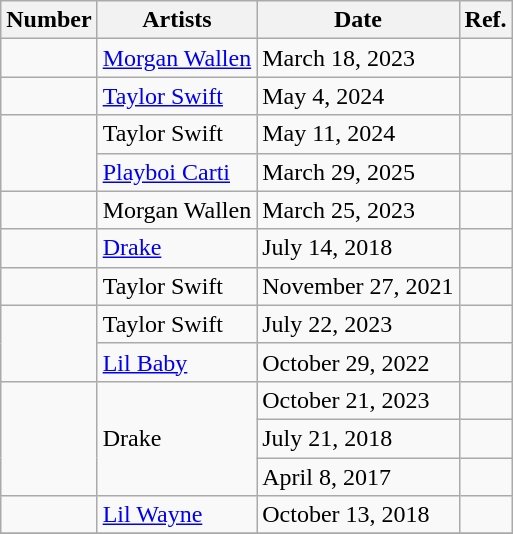<table class="wikitable">
<tr>
<th>Number</th>
<th>Artists</th>
<th>Date</th>
<th>Ref.</th>
</tr>
<tr>
<td></td>
<td><a href='#'>Morgan Wallen</a></td>
<td>March 18, 2023</td>
<td></td>
</tr>
<tr>
<td></td>
<td><a href='#'>Taylor Swift</a></td>
<td>May 4, 2024</td>
<td></td>
</tr>
<tr>
<td rowspan="2"></td>
<td>Taylor Swift</td>
<td>May 11, 2024</td>
<td></td>
</tr>
<tr>
<td><a href='#'>Playboi Carti</a></td>
<td>March 29, 2025</td>
<td></td>
</tr>
<tr>
<td></td>
<td>Morgan Wallen</td>
<td>March 25, 2023</td>
<td></td>
</tr>
<tr>
<td></td>
<td><a href='#'>Drake</a></td>
<td>July 14, 2018</td>
<td></td>
</tr>
<tr>
<td></td>
<td>Taylor Swift</td>
<td>November 27, 2021</td>
<td></td>
</tr>
<tr>
<td rowspan="2"></td>
<td>Taylor Swift</td>
<td>July 22, 2023</td>
<td></td>
</tr>
<tr>
<td><a href='#'>Lil Baby</a></td>
<td>October 29, 2022</td>
<td></td>
</tr>
<tr>
<td rowspan="3"></td>
<td rowspan="3">Drake</td>
<td>October 21, 2023</td>
<td></td>
</tr>
<tr>
<td>July 21, 2018</td>
<td></td>
</tr>
<tr>
<td>April 8, 2017</td>
<td></td>
</tr>
<tr>
<td></td>
<td><a href='#'>Lil Wayne</a></td>
<td>October 13, 2018</td>
<td></td>
</tr>
<tr>
</tr>
</table>
